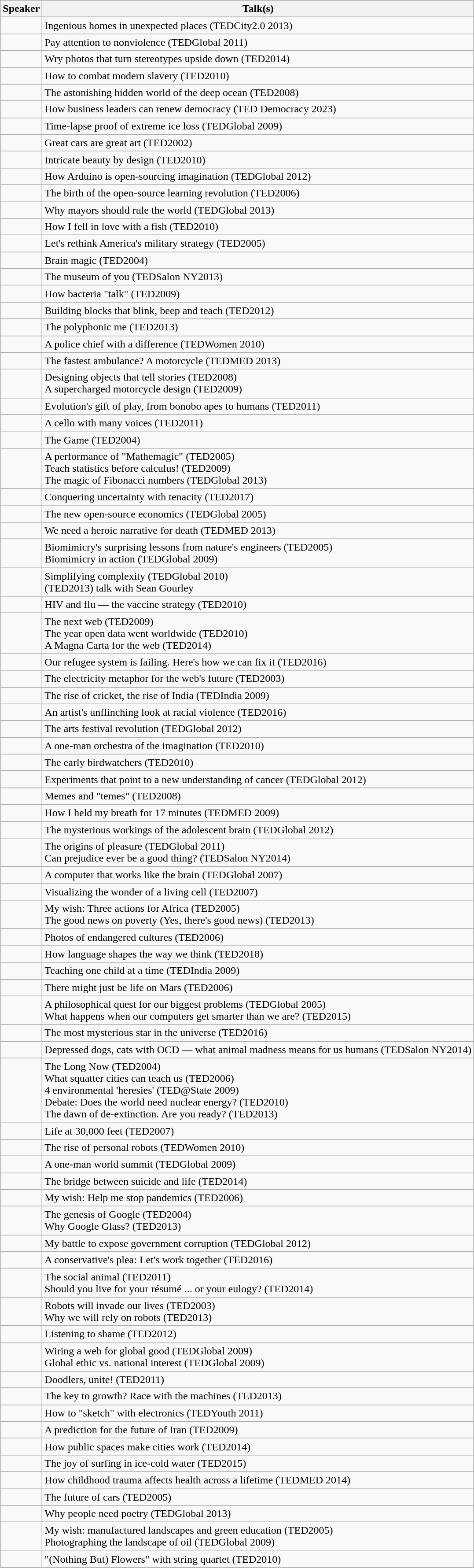<table class='wikitable sortable'>
<tr>
<th>Speaker</th>
<th>Talk(s)</th>
</tr>
<tr>
<td></td>
<td>Ingenious homes in unexpected places (TEDCity2.0 2013)</td>
</tr>
<tr>
<td></td>
<td>Pay attention to nonviolence (TEDGlobal 2011)</td>
</tr>
<tr>
<td></td>
<td>Wry photos that turn stereotypes upside down (TED2014)</td>
</tr>
<tr>
<td></td>
<td>How to combat modern slavery (TED2010)</td>
</tr>
<tr>
<td></td>
<td>The astonishing hidden world of the deep ocean (TED2008)</td>
</tr>
<tr>
<td></td>
<td>How business leaders can renew democracy (TED Democracy 2023)</td>
</tr>
<tr>
<td></td>
<td>Time-lapse proof of extreme ice loss (TEDGlobal 2009)</td>
</tr>
<tr>
<td></td>
<td>Great cars are great art (TED2002)</td>
</tr>
<tr>
<td></td>
<td>Intricate beauty by design (TED2010)</td>
</tr>
<tr>
<td></td>
<td>How Arduino is open-sourcing imagination (TEDGlobal 2012)</td>
</tr>
<tr>
<td></td>
<td>The birth of the open-source learning revolution (TED2006)</td>
</tr>
<tr>
<td></td>
<td>Why mayors should rule the world (TEDGlobal 2013)</td>
</tr>
<tr>
<td></td>
<td>How I fell in love with a fish (TED2010)</td>
</tr>
<tr>
<td></td>
<td>Let's rethink America's military strategy (TED2005)</td>
</tr>
<tr>
<td></td>
<td>Brain magic (TED2004)</td>
</tr>
<tr>
<td></td>
<td>The museum of you (TEDSalon  NY2013)</td>
</tr>
<tr>
<td></td>
<td>How bacteria "talk" (TED2009)</td>
</tr>
<tr>
<td></td>
<td>Building blocks that blink, beep and teach (TED2012)</td>
</tr>
<tr>
<td></td>
<td>The polyphonic me (TED2013)</td>
</tr>
<tr>
<td></td>
<td>A police chief with a difference (TEDWomen 2010)</td>
</tr>
<tr>
<td></td>
<td>The fastest ambulance? A motorcycle (TEDMED 2013)</td>
</tr>
<tr>
<td></td>
<td>Designing objects that tell stories (TED2008)<br> A supercharged motorcycle design (TED2009)</td>
</tr>
<tr>
<td></td>
<td>Evolution's gift of play, from bonobo apes to humans (TED2011)</td>
</tr>
<tr>
<td></td>
<td>A cello with many voices (TED2011)</td>
</tr>
<tr>
<td></td>
<td>The Game (TED2004)</td>
</tr>
<tr>
<td></td>
<td>A performance of "Mathemagic" (TED2005)<br> Teach statistics before calculus! (TED2009)<br> The magic of Fibonacci numbers (TEDGlobal 2013)</td>
</tr>
<tr>
<td></td>
<td>Conquering uncertainty with tenacity (TED2017)</td>
</tr>
<tr>
<td></td>
<td>The new open-source economics (TEDGlobal 2005)</td>
</tr>
<tr>
<td></td>
<td>We need a heroic narrative for death (TEDMED 2013)</td>
</tr>
<tr>
<td></td>
<td>Biomimicry's surprising lessons from nature's engineers (TED2005)<br> Biomimicry in action (TEDGlobal 2009)</td>
</tr>
<tr>
<td></td>
<td>Simplifying complexity (TEDGlobal 2010)<br>  (TED2013) talk with Sean Gourley</td>
</tr>
<tr>
<td></td>
<td>HIV and flu — the vaccine strategy (TED2010)</td>
</tr>
<tr>
<td></td>
<td>The next web (TED2009)<br> The year open data went worldwide (TED2010)<br> A Magna Carta for the web (TED2014)</td>
</tr>
<tr>
<td></td>
<td>Our refugee system is failing. Here's how we can fix it (TED2016)</td>
</tr>
<tr>
<td></td>
<td>The electricity metaphor for the web's future (TED2003)</td>
</tr>
<tr>
<td></td>
<td>The rise of cricket, the rise of India (TEDIndia 2009)</td>
</tr>
<tr>
<td></td>
<td>An artist's unflinching look at racial violence (TED2016)</td>
</tr>
<tr>
<td></td>
<td>The arts festival revolution (TEDGlobal 2012)</td>
</tr>
<tr>
<td></td>
<td>A one-man orchestra of the imagination (TED2010)</td>
</tr>
<tr>
<td></td>
<td>The early birdwatchers (TED2010)</td>
</tr>
<tr>
<td></td>
<td>Experiments that point to a new understanding of cancer (TEDGlobal 2012)</td>
</tr>
<tr>
<td></td>
<td>Memes and "temes" (TED2008)</td>
</tr>
<tr>
<td></td>
<td>How I held my breath for 17 minutes (TEDMED 2009)</td>
</tr>
<tr>
<td></td>
<td>The mysterious workings of the adolescent brain (TEDGlobal 2012)</td>
</tr>
<tr>
<td></td>
<td>The origins of pleasure (TEDGlobal 2011)<br> Can prejudice ever be a good thing? (TEDSalon NY2014)</td>
</tr>
<tr>
<td></td>
<td>A computer that works like the brain (TEDGlobal 2007)</td>
</tr>
<tr>
<td></td>
<td>Visualizing the wonder of a living cell (TED2007)</td>
</tr>
<tr>
<td></td>
<td>My wish: Three actions for Africa (TED2005) <br> The good news on poverty (Yes, there's good news) (TED2013)</td>
</tr>
<tr>
<td></td>
<td>Photos of endangered cultures (TED2006)</td>
</tr>
<tr>
<td></td>
<td>How language shapes the way we think (TED2018)</td>
</tr>
<tr>
<td></td>
<td>Teaching one child at a time (TEDIndia 2009)</td>
</tr>
<tr>
<td></td>
<td>There might just be life on Mars (TED2006)</td>
</tr>
<tr>
<td></td>
<td>A philosophical quest for our biggest problems (TEDGlobal 2005)<br> What happens when our computers get smarter than we are? (TED2015)</td>
</tr>
<tr>
<td></td>
<td>The most mysterious star in the universe (TED2016)</td>
</tr>
<tr>
<td></td>
<td>Depressed dogs, cats with OCD — what animal madness means for us humans (TEDSalon NY2014)</td>
</tr>
<tr>
<td></td>
<td>The Long Now (TED2004)<br> What squatter cities can teach us (TED2006)<br> 4 environmental 'heresies' (TED@State 2009)<br> Debate: Does the world need nuclear energy? (TED2010)<br> The dawn of de-extinction. Are you ready? (TED2013)</td>
</tr>
<tr>
<td></td>
<td>Life at 30,000 feet (TED2007)</td>
</tr>
<tr>
<td></td>
<td>The rise of personal robots (TEDWomen 2010)</td>
</tr>
<tr>
<td></td>
<td>A one-man world summit (TEDGlobal 2009)</td>
</tr>
<tr>
<td></td>
<td>The bridge between suicide and life (TED2014)</td>
</tr>
<tr>
<td></td>
<td>My wish: Help me stop pandemics (TED2006) </td>
</tr>
<tr>
<td></td>
<td>The genesis of Google (TED2004)<br> Why Google Glass? (TED2013)</td>
</tr>
<tr>
<td></td>
<td>My battle to expose government corruption (TEDGlobal 2012)</td>
</tr>
<tr>
<td></td>
<td>A conservative's plea: Let's work together (TED2016)</td>
</tr>
<tr>
<td></td>
<td>The social animal (TED2011)<br> Should you live for your résumé ... or your eulogy? (TED2014)</td>
</tr>
<tr>
<td></td>
<td>Robots will invade our lives (TED2003)<br> Why we will rely on robots (TED2013)</td>
</tr>
<tr>
<td></td>
<td>Listening to shame (TED2012)</td>
</tr>
<tr>
<td></td>
<td>Wiring a web for global good (TEDGlobal 2009)<br> Global ethic vs. national interest (TEDGlobal 2009)</td>
</tr>
<tr>
<td></td>
<td>Doodlers, unite! (TED2011)</td>
</tr>
<tr>
<td></td>
<td>The key to growth? Race with the machines (TED2013)</td>
</tr>
<tr>
<td></td>
<td>How to "sketch" with electronics (TEDYouth 2011)</td>
</tr>
<tr>
<td></td>
<td>A prediction for the future of Iran (TED2009)</td>
</tr>
<tr>
<td></td>
<td>How public spaces make cities work (TED2014)</td>
</tr>
<tr>
<td></td>
<td>The joy of surfing in ice-cold water (TED2015)</td>
</tr>
<tr>
<td></td>
<td>How childhood trauma affects health across a lifetime (TEDMED 2014)</td>
</tr>
<tr>
<td></td>
<td>The future of cars (TED2005)</td>
</tr>
<tr>
<td></td>
<td>Why people need poetry (TEDGlobal 2013)</td>
</tr>
<tr>
<td></td>
<td>My wish: manufactured landscapes and green education (TED2005) <br>Photographing the landscape of oil (TEDGlobal 2009)</td>
</tr>
<tr>
<td></td>
<td>"(Nothing But) Flowers" with string quartet (TED2010)</td>
</tr>
</table>
